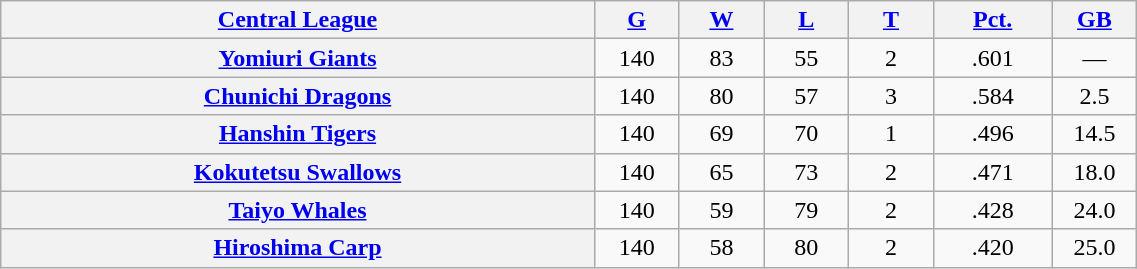<table class="wikitable plainrowheaders" width="60%" style="text-align:center;">
<tr>
<th scope="col" width="35%"><a href='#'>Central League</a></th>
<th scope="col" width="5%"><a href='#'>G</a></th>
<th scope="col" width="5%"><a href='#'>W</a></th>
<th scope="col" width="5%"><a href='#'>L</a></th>
<th scope="col" width="5%"><a href='#'>T</a></th>
<th scope="col" width="7%"><a href='#'>Pct.</a></th>
<th scope="col" width="5%"><a href='#'>GB</a></th>
</tr>
<tr>
<th scope="row" style="text-align:center;"><a href='#'>Yomiuri Giants</a></th>
<td>140</td>
<td>83</td>
<td>55</td>
<td>2</td>
<td>.601</td>
<td>—</td>
</tr>
<tr>
<th scope="row" style="text-align:center;"><a href='#'>Chunichi Dragons</a></th>
<td>140</td>
<td>80</td>
<td>57</td>
<td>3</td>
<td>.584</td>
<td>2.5</td>
</tr>
<tr>
<th scope="row" style="text-align:center;"><a href='#'>Hanshin Tigers</a></th>
<td>140</td>
<td>69</td>
<td>70</td>
<td>1</td>
<td>.496</td>
<td>14.5</td>
</tr>
<tr>
<th scope="row" style="text-align:center;"><a href='#'>Kokutetsu Swallows</a></th>
<td>140</td>
<td>65</td>
<td>73</td>
<td>2</td>
<td>.471</td>
<td>18.0</td>
</tr>
<tr>
<th scope="row" style="text-align:center;"><a href='#'>Taiyo Whales</a></th>
<td>140</td>
<td>59</td>
<td>79</td>
<td>2</td>
<td>.428</td>
<td>24.0</td>
</tr>
<tr>
<th scope="row" style="text-align:center;"><a href='#'>Hiroshima Carp</a></th>
<td>140</td>
<td>58</td>
<td>80</td>
<td>2</td>
<td>.420</td>
<td>25.0</td>
</tr>
</table>
